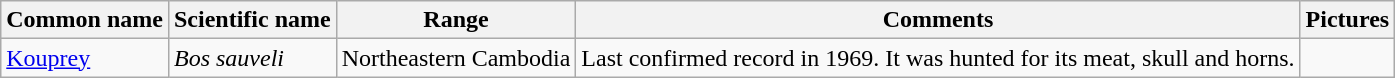<table class="wikitable">
<tr>
<th>Common name</th>
<th>Scientific name</th>
<th>Range</th>
<th class="unsortable">Comments</th>
<th class="unsortable">Pictures</th>
</tr>
<tr>
<td><a href='#'>Kouprey</a></td>
<td><em>Bos sauveli</em></td>
<td>Northeastern Cambodia</td>
<td>Last confirmed record in 1969. It was hunted for its meat, skull and horns.</td>
<td></td>
</tr>
</table>
